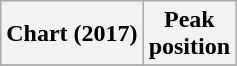<table class="wikitable sortable plainrowheaders" style="text-align:center">
<tr>
<th scope="col">Chart (2017)</th>
<th scope="col">Peak<br> position</th>
</tr>
<tr>
</tr>
</table>
